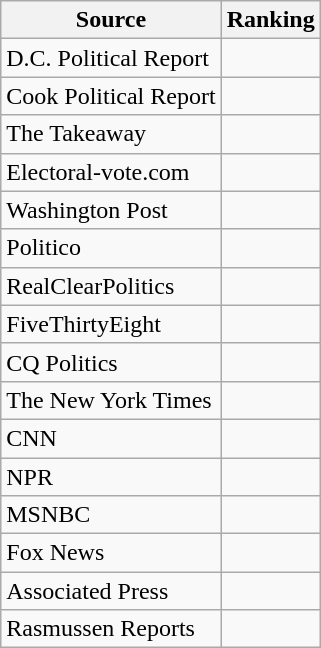<table class="wikitable">
<tr>
<th>Source</th>
<th>Ranking</th>
</tr>
<tr>
<td>D.C. Political Report</td>
<td></td>
</tr>
<tr>
<td>Cook Political Report</td>
<td></td>
</tr>
<tr>
<td>The Takeaway</td>
<td></td>
</tr>
<tr>
<td>Electoral-vote.com</td>
<td></td>
</tr>
<tr>
<td The Washington Post>Washington Post</td>
<td></td>
</tr>
<tr>
<td>Politico</td>
<td></td>
</tr>
<tr>
<td>RealClearPolitics</td>
<td></td>
</tr>
<tr>
<td>FiveThirtyEight</td>
<td></td>
</tr>
<tr>
<td>CQ Politics</td>
<td></td>
</tr>
<tr>
<td>The New York Times</td>
<td></td>
</tr>
<tr>
<td>CNN</td>
<td></td>
</tr>
<tr>
<td>NPR</td>
<td></td>
</tr>
<tr>
<td>MSNBC</td>
<td></td>
</tr>
<tr>
<td>Fox News</td>
<td></td>
</tr>
<tr>
<td>Associated Press</td>
<td></td>
</tr>
<tr>
<td>Rasmussen Reports</td>
<td></td>
</tr>
</table>
